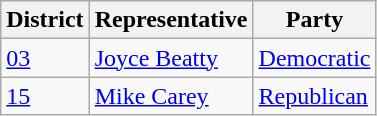<table class="wikitable">
<tr>
<th>District</th>
<th>Representative</th>
<th>Party</th>
</tr>
<tr>
<td><a href='#'>03</a></td>
<td><a href='#'>Joyce Beatty</a></td>
<td><a href='#'>Democratic</a></td>
</tr>
<tr>
<td><a href='#'>15</a></td>
<td><a href='#'>Mike Carey</a></td>
<td><a href='#'>Republican</a></td>
</tr>
</table>
